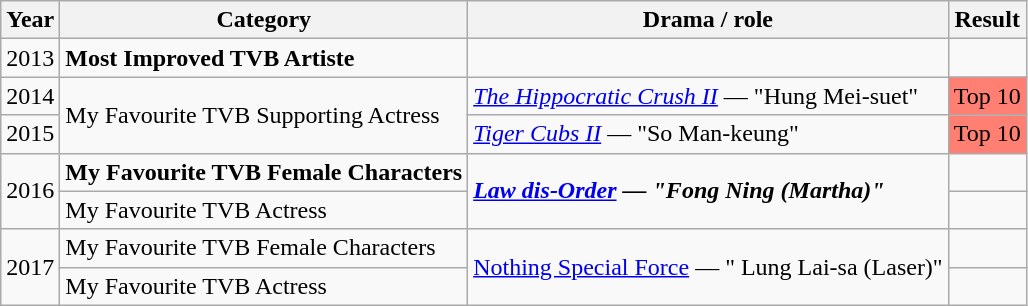<table class="wikitable sortable">
<tr>
<th>Year</th>
<th>Category</th>
<th>Drama / role</th>
<th>Result</th>
</tr>
<tr>
<td>2013</td>
<td><strong> Most Improved TVB Artiste </strong></td>
<td></td>
<td></td>
</tr>
<tr>
<td>2014</td>
<td rowspan=2>My Favourite TVB Supporting Actress</td>
<td><em><a href='#'>The Hippocratic Crush II</a></em> — "Hung Mei-suet"</td>
<td style="background-color:#ff8072; text-align:center;">Top 10</td>
</tr>
<tr>
<td>2015</td>
<td><em><a href='#'>Tiger Cubs II</a></em> — "So Man-keung"</td>
<td style="background-color:#ff8072; text-align:center;">Top 10</td>
</tr>
<tr>
<td rowspan=2>2016</td>
<td><strong> My Favourite TVB Female Characters </strong></td>
<td rowspan=2><strong><em><a href='#'>Law dis-Order</a><em> — "Fong Ning (Martha)"<strong></td>
<td></td>
</tr>
<tr>
<td>My Favourite TVB Actress</td>
<td></td>
</tr>
<tr>
<td rowspan=2>2017</td>
<td></strong> My Favourite TVB Female Characters <strong></td>
<td rowspan=2></em></strong><a href='#'>Nothing Special Force</a></em> — " Lung Lai-sa (Laser)"</strong></td>
<td></td>
</tr>
<tr>
<td>My Favourite TVB Actress</td>
<td></td>
</tr>
</table>
